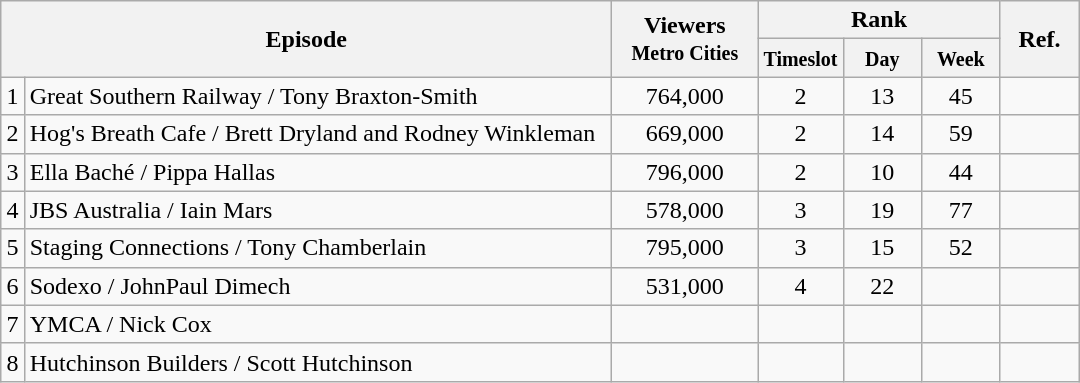<table class="wikitable" style="text-align:center">
<tr>
<th colspan=2 rowspan=2 style="width:400px">Episode</th>
<th rowspan=2 style="width:90px">Viewers<br><small>Metro Cities</small></th>
<th colspan=3 style="width:135px">Rank</th>
<th rowspan=2 style="width:45px">Ref.</th>
</tr>
<tr>
<th style="width:45px"><small>Timeslot</small></th>
<th style="width:45px"><small>Day</small></th>
<th style="width:45px"><small>Week</small></th>
</tr>
<tr>
<td>1</td>
<td style="text-align:left">Great Southern Railway / Tony Braxton-Smith</td>
<td>764,000</td>
<td>2</td>
<td>13</td>
<td>45</td>
<td></td>
</tr>
<tr>
<td>2</td>
<td style="text-align:left">Hog's Breath Cafe / Brett Dryland and Rodney Winkleman</td>
<td>669,000</td>
<td>2</td>
<td>14</td>
<td>59</td>
<td></td>
</tr>
<tr>
<td>3</td>
<td style="text-align:left">Ella Baché / Pippa Hallas</td>
<td>796,000</td>
<td>2</td>
<td>10</td>
<td>44</td>
<td></td>
</tr>
<tr>
<td>4</td>
<td style="text-align:left">JBS Australia / Iain Mars</td>
<td>578,000</td>
<td>3</td>
<td>19</td>
<td>77</td>
<td></td>
</tr>
<tr>
<td>5</td>
<td style="text-align:left">Staging Connections / Tony Chamberlain</td>
<td>795,000</td>
<td>3</td>
<td>15</td>
<td>52</td>
<td></td>
</tr>
<tr>
<td>6</td>
<td style="text-align:left">Sodexo / JohnPaul Dimech</td>
<td>531,000</td>
<td>4</td>
<td>22</td>
<td></td>
<td></td>
</tr>
<tr>
<td>7</td>
<td style="text-align:left">YMCA / Nick Cox</td>
<td></td>
<td></td>
<td></td>
<td></td>
<td></td>
</tr>
<tr>
<td>8</td>
<td style="text-align:left">Hutchinson Builders / Scott Hutchinson</td>
<td></td>
<td></td>
<td></td>
<td></td>
<td></td>
</tr>
</table>
